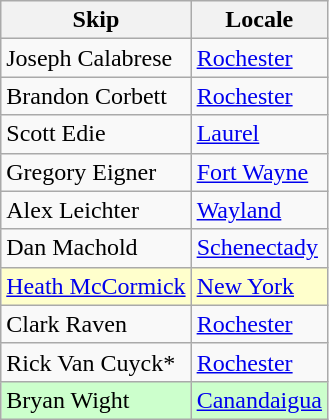<table class="wikitable">
<tr>
<th>Skip</th>
<th>Locale</th>
</tr>
<tr>
<td>Joseph Calabrese</td>
<td> <a href='#'>Rochester</a></td>
</tr>
<tr>
<td>Brandon Corbett</td>
<td> <a href='#'>Rochester</a></td>
</tr>
<tr>
<td>Scott Edie</td>
<td> <a href='#'>Laurel</a></td>
</tr>
<tr>
<td>Gregory Eigner</td>
<td> <a href='#'>Fort Wayne</a></td>
</tr>
<tr>
<td>Alex Leichter</td>
<td> <a href='#'>Wayland</a></td>
</tr>
<tr>
<td>Dan Machold</td>
<td> <a href='#'>Schenectady</a></td>
</tr>
<tr bgcolor="#ffffcc">
<td><a href='#'>Heath McCormick</a></td>
<td> <a href='#'>New York</a></td>
</tr>
<tr>
<td>Clark Raven</td>
<td> <a href='#'>Rochester</a></td>
</tr>
<tr>
<td>Rick Van Cuyck*</td>
<td> <a href='#'>Rochester</a></td>
</tr>
<tr bgcolor="#ccffcc">
<td>Bryan Wight</td>
<td> <a href='#'>Canandaigua</a></td>
</tr>
</table>
